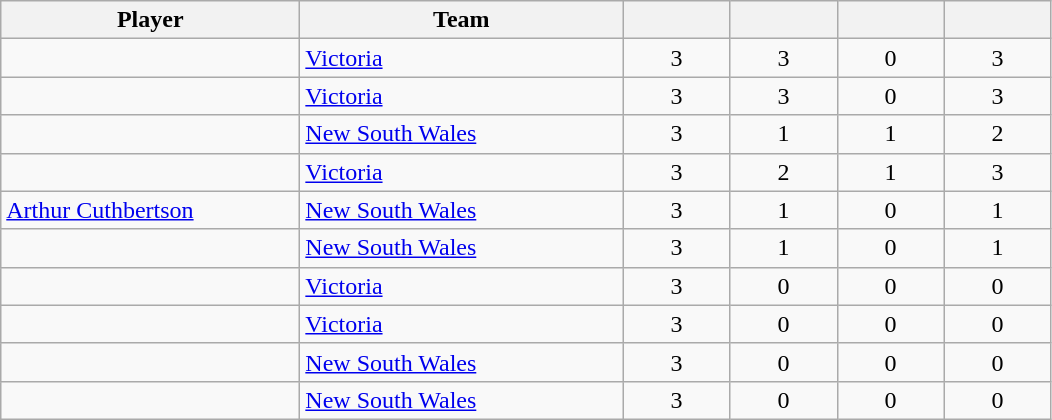<table class="wikitable sortable">
<tr>
<th style="width: 12em;">Player</th>
<th style="width: 13em;">Team</th>
<th style="width: 4em;"></th>
<th style="width: 4em;"></th>
<th style="width: 4em;"></th>
<th style="width: 4em;"></th>
</tr>
<tr style="text-align:center;">
<td style="text-align:left;"></td>
<td style="text-align:left;"><a href='#'>Victoria</a></td>
<td>3</td>
<td>3</td>
<td>0</td>
<td>3</td>
</tr>
<tr style="text-align:center;">
<td style="text-align:left;"></td>
<td style="text-align:left;"><a href='#'>Victoria</a></td>
<td>3</td>
<td>3</td>
<td>0</td>
<td>3</td>
</tr>
<tr style="text-align:center;">
<td style="text-align:left;"></td>
<td style="text-align:left;"><a href='#'>New South Wales</a></td>
<td>3</td>
<td>1</td>
<td>1</td>
<td>2</td>
</tr>
<tr style="text-align:center;">
<td style="text-align:left;"></td>
<td style="text-align:left;"><a href='#'>Victoria</a></td>
<td>3</td>
<td>2</td>
<td>1</td>
<td>3</td>
</tr>
<tr style="text-align:center;">
<td style="text-align:left;"><a href='#'>Arthur Cuthbertson</a></td>
<td style="text-align:left;"><a href='#'>New South Wales</a></td>
<td>3</td>
<td>1</td>
<td>0</td>
<td>1</td>
</tr>
<tr style="text-align:center;">
<td style="text-align:left;"></td>
<td style="text-align:left;"><a href='#'>New South Wales</a></td>
<td>3</td>
<td>1</td>
<td>0</td>
<td>1</td>
</tr>
<tr style="text-align:center;">
<td style="text-align:left;"></td>
<td style="text-align:left;"><a href='#'>Victoria</a></td>
<td>3</td>
<td>0</td>
<td>0</td>
<td>0</td>
</tr>
<tr style="text-align:center;">
<td style="text-align:left;"></td>
<td style="text-align:left;"><a href='#'>Victoria</a></td>
<td>3</td>
<td>0</td>
<td>0</td>
<td>0</td>
</tr>
<tr style="text-align:center;">
<td style="text-align:left;"></td>
<td style="text-align:left;"><a href='#'>New South Wales</a></td>
<td>3</td>
<td>0</td>
<td>0</td>
<td>0</td>
</tr>
<tr style="text-align:center;">
<td style="text-align:left;"></td>
<td style="text-align:left;"><a href='#'>New South Wales</a></td>
<td>3</td>
<td>0</td>
<td>0</td>
<td>0</td>
</tr>
</table>
